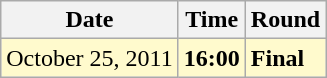<table class="wikitable">
<tr>
<th>Date</th>
<th>Time</th>
<th>Round</th>
</tr>
<tr style=background:lemonchiffon>
<td>October 25, 2011</td>
<td><strong>16:00</strong></td>
<td><strong>Final</strong></td>
</tr>
</table>
